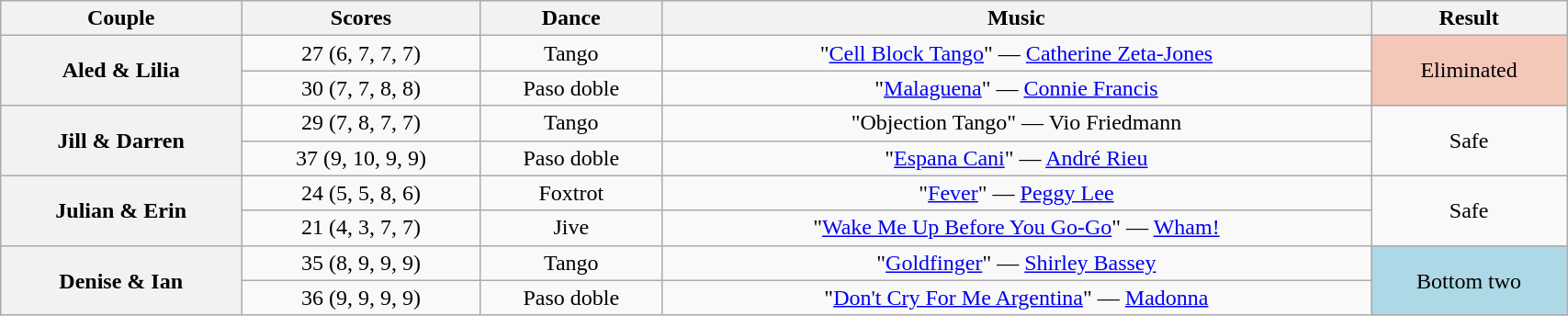<table class="wikitable sortable" style="text-align:center; width:90%">
<tr>
<th scope="col">Couple</th>
<th scope="col">Scores</th>
<th scope="col" class="unsortable">Dance</th>
<th scope="col" class="unsortable">Music</th>
<th scope="col" class="unsortable">Result</th>
</tr>
<tr>
<th scope="row" rowspan="2">Aled & Lilia</th>
<td>27 (6, 7, 7, 7)</td>
<td>Tango</td>
<td>"<a href='#'>Cell Block Tango</a>" — <a href='#'>Catherine Zeta-Jones</a></td>
<td rowspan="2" bgcolor="f4c7b8">Eliminated</td>
</tr>
<tr>
<td>30 (7, 7, 8, 8)</td>
<td>Paso doble</td>
<td>"<a href='#'>Malaguena</a>" — <a href='#'>Connie Francis</a></td>
</tr>
<tr>
<th scope="row" rowspan="2">Jill & Darren</th>
<td>29 (7, 8, 7, 7)</td>
<td>Tango</td>
<td>"Objection Tango" — Vio Friedmann</td>
<td rowspan="2">Safe</td>
</tr>
<tr>
<td>37 (9, 10, 9, 9)</td>
<td>Paso doble</td>
<td>"<a href='#'>Espana Cani</a>" — <a href='#'>André Rieu</a></td>
</tr>
<tr>
<th scope="row" rowspan="2">Julian & Erin</th>
<td>24 (5, 5, 8, 6)</td>
<td>Foxtrot</td>
<td>"<a href='#'>Fever</a>" — <a href='#'>Peggy Lee</a></td>
<td rowspan="2">Safe</td>
</tr>
<tr>
<td>21 (4, 3, 7, 7)</td>
<td>Jive</td>
<td>"<a href='#'>Wake Me Up Before You Go-Go</a>" — <a href='#'>Wham!</a></td>
</tr>
<tr>
<th scope="row" rowspan="2">Denise & Ian</th>
<td>35 (8, 9, 9, 9)</td>
<td>Tango</td>
<td>"<a href='#'>Goldfinger</a>" — <a href='#'>Shirley Bassey</a></td>
<td rowspan="2" bgcolor="lightblue">Bottom two</td>
</tr>
<tr>
<td>36 (9, 9, 9, 9)</td>
<td>Paso doble</td>
<td>"<a href='#'>Don't Cry For Me Argentina</a>" — <a href='#'>Madonna</a></td>
</tr>
</table>
